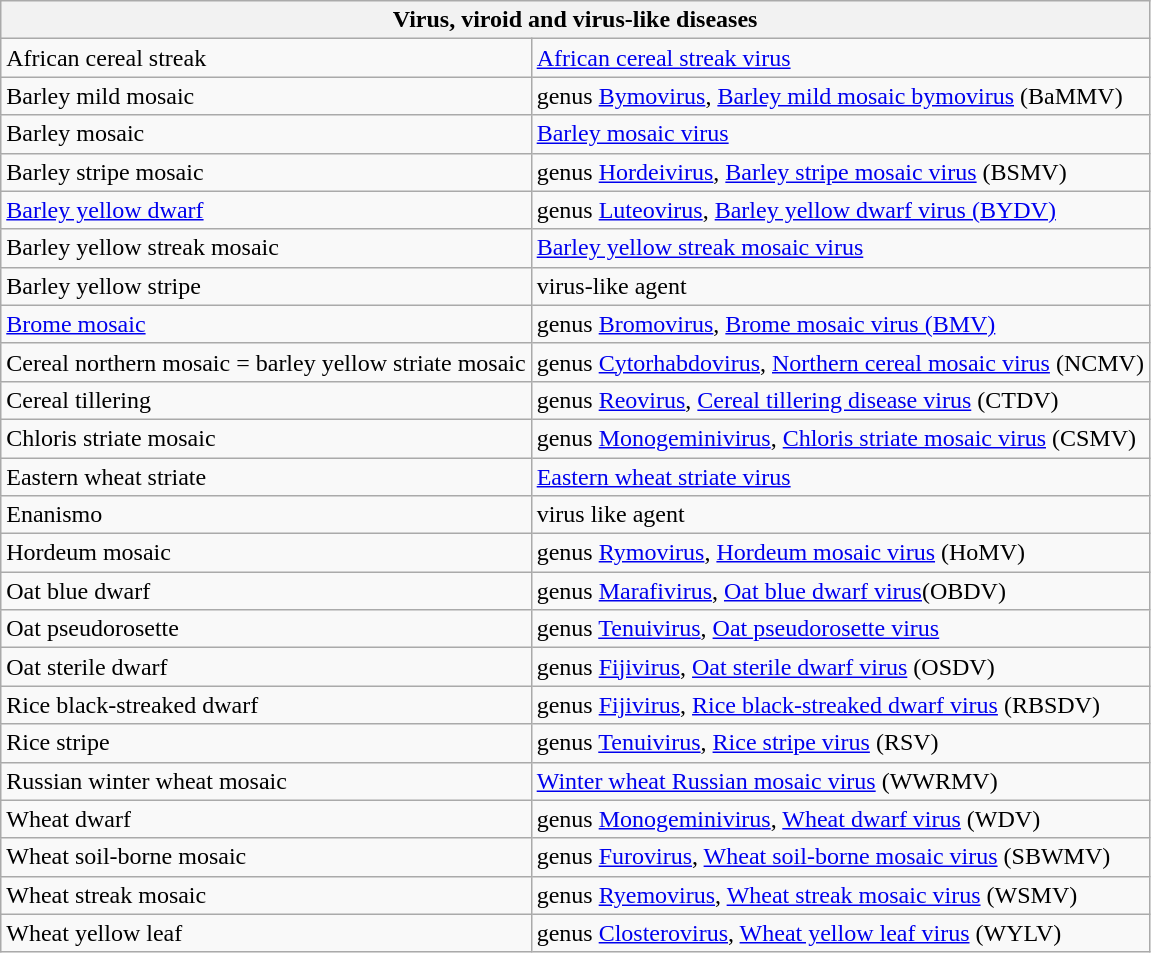<table class="wikitable">
<tr>
<th colspan=2><strong>Virus, viroid and virus-like diseases</strong><br></th>
</tr>
<tr>
<td>African cereal streak</td>
<td><a href='#'>African cereal streak virus</a></td>
</tr>
<tr>
<td>Barley mild mosaic</td>
<td>genus <a href='#'>Bymovirus</a>, <a href='#'>Barley mild mosaic bymovirus</a> (BaMMV)</td>
</tr>
<tr>
<td>Barley mosaic</td>
<td><a href='#'>Barley mosaic virus</a></td>
</tr>
<tr>
<td>Barley stripe mosaic</td>
<td>genus <a href='#'>Hordeivirus</a>, <a href='#'>Barley stripe mosaic virus</a> (BSMV)</td>
</tr>
<tr>
<td><a href='#'>Barley yellow dwarf</a></td>
<td>genus <a href='#'>Luteovirus</a>, <a href='#'>Barley yellow dwarf virus (BYDV)</a></td>
</tr>
<tr>
<td>Barley yellow streak mosaic</td>
<td><a href='#'>Barley yellow streak mosaic virus</a></td>
</tr>
<tr>
<td>Barley yellow stripe</td>
<td>virus-like agent</td>
</tr>
<tr>
<td><a href='#'>Brome mosaic</a></td>
<td>genus <a href='#'>Bromovirus</a>, <a href='#'>Brome mosaic virus (BMV)</a></td>
</tr>
<tr>
<td>Cereal northern mosaic = barley yellow striate mosaic</td>
<td>genus <a href='#'>Cytorhabdovirus</a>, <a href='#'>Northern cereal mosaic virus</a> (NCMV)</td>
</tr>
<tr>
<td>Cereal tillering</td>
<td>genus <a href='#'>Reovirus</a>, <a href='#'>Cereal tillering disease virus</a> (CTDV)</td>
</tr>
<tr>
<td>Chloris striate mosaic</td>
<td>genus <a href='#'>Monogeminivirus</a>, <a href='#'>Chloris striate mosaic virus</a> (CSMV)</td>
</tr>
<tr>
<td>Eastern wheat striate</td>
<td><a href='#'>Eastern wheat striate virus</a></td>
</tr>
<tr>
<td>Enanismo</td>
<td>virus like agent</td>
</tr>
<tr>
<td>Hordeum mosaic</td>
<td>genus <a href='#'>Rymovirus</a>, <a href='#'>Hordeum mosaic virus</a> (HoMV)</td>
</tr>
<tr>
<td>Oat blue dwarf</td>
<td>genus <a href='#'>Marafivirus</a>, <a href='#'>Oat blue dwarf virus</a>(OBDV)</td>
</tr>
<tr>
<td>Oat pseudorosette</td>
<td>genus <a href='#'>Tenuivirus</a>, <a href='#'>Oat pseudorosette virus</a></td>
</tr>
<tr>
<td>Oat sterile dwarf</td>
<td>genus <a href='#'>Fijivirus</a>, <a href='#'>Oat sterile dwarf virus</a> (OSDV)</td>
</tr>
<tr>
<td>Rice black-streaked dwarf</td>
<td>genus <a href='#'>Fijivirus</a>, <a href='#'>Rice black-streaked dwarf virus</a> (RBSDV)</td>
</tr>
<tr>
<td>Rice stripe</td>
<td>genus <a href='#'>Tenuivirus</a>, <a href='#'>Rice stripe virus</a> (RSV)</td>
</tr>
<tr>
<td>Russian winter wheat mosaic</td>
<td><a href='#'>Winter wheat Russian mosaic virus</a> (WWRMV)</td>
</tr>
<tr>
<td>Wheat dwarf</td>
<td>genus <a href='#'>Monogeminivirus</a>, <a href='#'>Wheat dwarf virus</a> (WDV)</td>
</tr>
<tr>
<td>Wheat soil-borne mosaic</td>
<td>genus <a href='#'>Furovirus</a>, <a href='#'>Wheat soil-borne mosaic virus</a> (SBWMV)</td>
</tr>
<tr>
<td>Wheat streak mosaic</td>
<td>genus <a href='#'>Ryemovirus</a>, <a href='#'>Wheat streak mosaic virus</a> (WSMV)</td>
</tr>
<tr>
<td>Wheat yellow leaf</td>
<td>genus <a href='#'>Closterovirus</a>, <a href='#'>Wheat yellow leaf virus</a> (WYLV)</td>
</tr>
</table>
